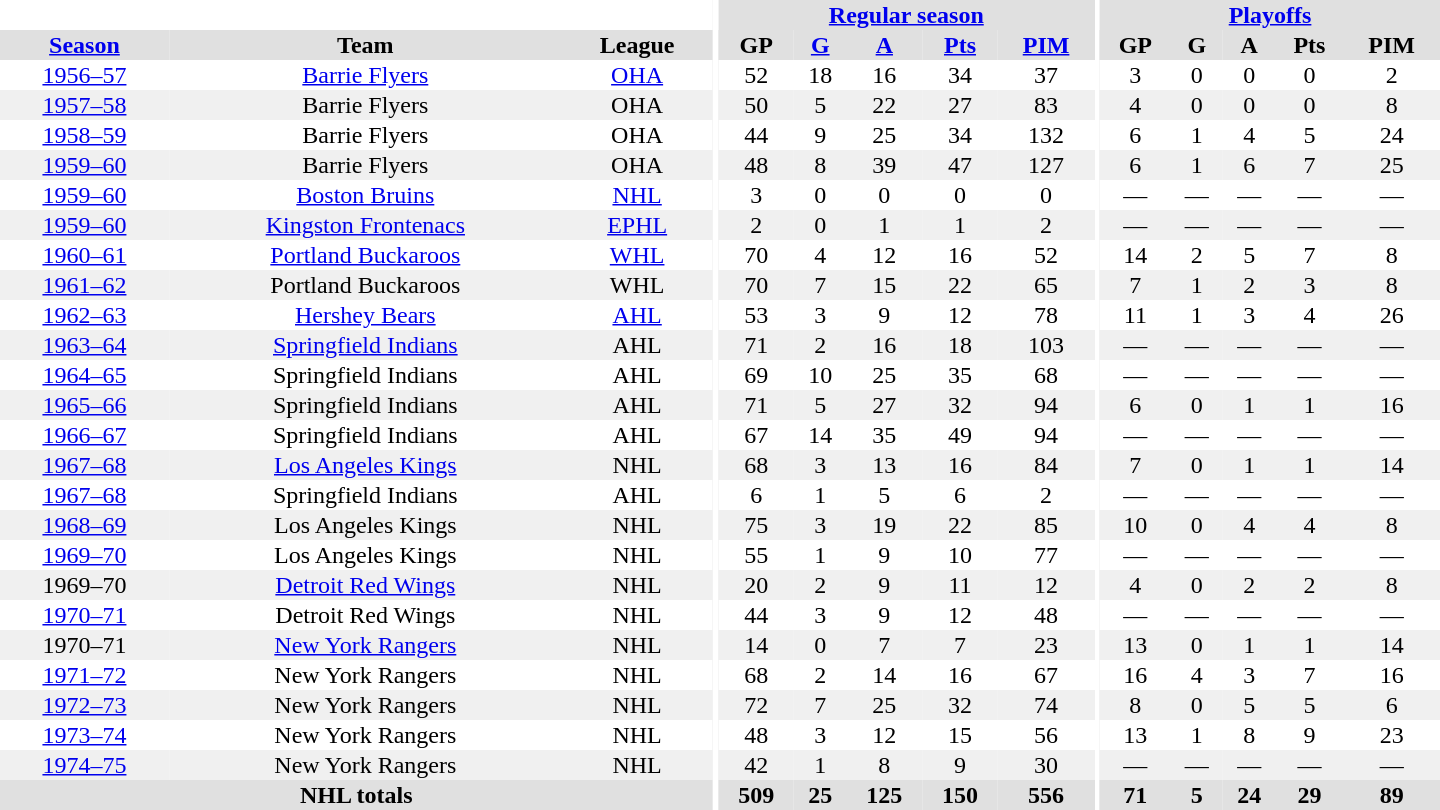<table border="0" cellpadding="1" cellspacing="0" style="text-align:center; width:60em">
<tr bgcolor="#e0e0e0">
<th colspan="3" bgcolor="#ffffff"></th>
<th rowspan="100" bgcolor="#ffffff"></th>
<th colspan="5"><a href='#'>Regular season</a></th>
<th rowspan="100" bgcolor="#ffffff"></th>
<th colspan="5"><a href='#'>Playoffs</a></th>
</tr>
<tr bgcolor="#e0e0e0">
<th><a href='#'>Season</a></th>
<th>Team</th>
<th>League</th>
<th>GP</th>
<th><a href='#'>G</a></th>
<th><a href='#'>A</a></th>
<th><a href='#'>Pts</a></th>
<th><a href='#'>PIM</a></th>
<th>GP</th>
<th>G</th>
<th>A</th>
<th>Pts</th>
<th>PIM</th>
</tr>
<tr>
<td><a href='#'>1956–57</a></td>
<td><a href='#'>Barrie Flyers</a></td>
<td><a href='#'>OHA</a></td>
<td>52</td>
<td>18</td>
<td>16</td>
<td>34</td>
<td>37</td>
<td>3</td>
<td>0</td>
<td>0</td>
<td>0</td>
<td>2</td>
</tr>
<tr bgcolor="#f0f0f0">
<td><a href='#'>1957–58</a></td>
<td>Barrie Flyers</td>
<td>OHA</td>
<td>50</td>
<td>5</td>
<td>22</td>
<td>27</td>
<td>83</td>
<td>4</td>
<td>0</td>
<td>0</td>
<td>0</td>
<td>8</td>
</tr>
<tr>
<td><a href='#'>1958–59</a></td>
<td>Barrie Flyers</td>
<td>OHA</td>
<td>44</td>
<td>9</td>
<td>25</td>
<td>34</td>
<td>132</td>
<td>6</td>
<td>1</td>
<td>4</td>
<td>5</td>
<td>24</td>
</tr>
<tr bgcolor="#f0f0f0">
<td><a href='#'>1959–60</a></td>
<td>Barrie Flyers</td>
<td>OHA</td>
<td>48</td>
<td>8</td>
<td>39</td>
<td>47</td>
<td>127</td>
<td>6</td>
<td>1</td>
<td>6</td>
<td>7</td>
<td>25</td>
</tr>
<tr>
<td><a href='#'>1959–60</a></td>
<td><a href='#'>Boston Bruins</a></td>
<td><a href='#'>NHL</a></td>
<td>3</td>
<td>0</td>
<td>0</td>
<td>0</td>
<td>0</td>
<td>—</td>
<td>—</td>
<td>—</td>
<td>—</td>
<td>—</td>
</tr>
<tr bgcolor="#f0f0f0">
<td><a href='#'>1959–60</a></td>
<td><a href='#'>Kingston Frontenacs</a></td>
<td><a href='#'>EPHL</a></td>
<td>2</td>
<td>0</td>
<td>1</td>
<td>1</td>
<td>2</td>
<td>—</td>
<td>—</td>
<td>—</td>
<td>—</td>
<td>—</td>
</tr>
<tr>
<td><a href='#'>1960–61</a></td>
<td><a href='#'>Portland Buckaroos</a></td>
<td><a href='#'>WHL</a></td>
<td>70</td>
<td>4</td>
<td>12</td>
<td>16</td>
<td>52</td>
<td>14</td>
<td>2</td>
<td>5</td>
<td>7</td>
<td>8</td>
</tr>
<tr bgcolor="#f0f0f0">
<td><a href='#'>1961–62</a></td>
<td>Portland Buckaroos</td>
<td>WHL</td>
<td>70</td>
<td>7</td>
<td>15</td>
<td>22</td>
<td>65</td>
<td>7</td>
<td>1</td>
<td>2</td>
<td>3</td>
<td>8</td>
</tr>
<tr>
<td><a href='#'>1962–63</a></td>
<td><a href='#'>Hershey Bears</a></td>
<td><a href='#'>AHL</a></td>
<td>53</td>
<td>3</td>
<td>9</td>
<td>12</td>
<td>78</td>
<td>11</td>
<td>1</td>
<td>3</td>
<td>4</td>
<td>26</td>
</tr>
<tr bgcolor="#f0f0f0">
<td><a href='#'>1963–64</a></td>
<td><a href='#'>Springfield Indians</a></td>
<td>AHL</td>
<td>71</td>
<td>2</td>
<td>16</td>
<td>18</td>
<td>103</td>
<td>—</td>
<td>—</td>
<td>—</td>
<td>—</td>
<td>—</td>
</tr>
<tr>
<td><a href='#'>1964–65</a></td>
<td>Springfield Indians</td>
<td>AHL</td>
<td>69</td>
<td>10</td>
<td>25</td>
<td>35</td>
<td>68</td>
<td>—</td>
<td>—</td>
<td>—</td>
<td>—</td>
<td>—</td>
</tr>
<tr bgcolor="#f0f0f0">
<td><a href='#'>1965–66</a></td>
<td>Springfield Indians</td>
<td>AHL</td>
<td>71</td>
<td>5</td>
<td>27</td>
<td>32</td>
<td>94</td>
<td>6</td>
<td>0</td>
<td>1</td>
<td>1</td>
<td>16</td>
</tr>
<tr>
<td><a href='#'>1966–67</a></td>
<td>Springfield Indians</td>
<td>AHL</td>
<td>67</td>
<td>14</td>
<td>35</td>
<td>49</td>
<td>94</td>
<td>—</td>
<td>—</td>
<td>—</td>
<td>—</td>
<td>—</td>
</tr>
<tr bgcolor="#f0f0f0">
<td><a href='#'>1967–68</a></td>
<td><a href='#'>Los Angeles Kings</a></td>
<td>NHL</td>
<td>68</td>
<td>3</td>
<td>13</td>
<td>16</td>
<td>84</td>
<td>7</td>
<td>0</td>
<td>1</td>
<td>1</td>
<td>14</td>
</tr>
<tr>
<td><a href='#'>1967–68</a></td>
<td>Springfield Indians</td>
<td>AHL</td>
<td>6</td>
<td>1</td>
<td>5</td>
<td>6</td>
<td>2</td>
<td>—</td>
<td>—</td>
<td>—</td>
<td>—</td>
<td>—</td>
</tr>
<tr bgcolor="#f0f0f0">
<td><a href='#'>1968–69</a></td>
<td>Los Angeles Kings</td>
<td>NHL</td>
<td>75</td>
<td>3</td>
<td>19</td>
<td>22</td>
<td>85</td>
<td>10</td>
<td>0</td>
<td>4</td>
<td>4</td>
<td>8</td>
</tr>
<tr>
<td><a href='#'>1969–70</a></td>
<td>Los Angeles Kings</td>
<td>NHL</td>
<td>55</td>
<td>1</td>
<td>9</td>
<td>10</td>
<td>77</td>
<td>—</td>
<td>—</td>
<td>—</td>
<td>—</td>
<td>—</td>
</tr>
<tr bgcolor="#f0f0f0">
<td>1969–70</td>
<td><a href='#'>Detroit Red Wings</a></td>
<td>NHL</td>
<td>20</td>
<td>2</td>
<td>9</td>
<td>11</td>
<td>12</td>
<td>4</td>
<td>0</td>
<td>2</td>
<td>2</td>
<td>8</td>
</tr>
<tr>
<td><a href='#'>1970–71</a></td>
<td>Detroit Red Wings</td>
<td>NHL</td>
<td>44</td>
<td>3</td>
<td>9</td>
<td>12</td>
<td>48</td>
<td>—</td>
<td>—</td>
<td>—</td>
<td>—</td>
<td>—</td>
</tr>
<tr bgcolor="#f0f0f0">
<td>1970–71</td>
<td><a href='#'>New York Rangers</a></td>
<td>NHL</td>
<td>14</td>
<td>0</td>
<td>7</td>
<td>7</td>
<td>23</td>
<td>13</td>
<td>0</td>
<td>1</td>
<td>1</td>
<td>14</td>
</tr>
<tr>
<td><a href='#'>1971–72</a></td>
<td>New York Rangers</td>
<td>NHL</td>
<td>68</td>
<td>2</td>
<td>14</td>
<td>16</td>
<td>67</td>
<td>16</td>
<td>4</td>
<td>3</td>
<td>7</td>
<td>16</td>
</tr>
<tr bgcolor="#f0f0f0">
<td><a href='#'>1972–73</a></td>
<td>New York Rangers</td>
<td>NHL</td>
<td>72</td>
<td>7</td>
<td>25</td>
<td>32</td>
<td>74</td>
<td>8</td>
<td>0</td>
<td>5</td>
<td>5</td>
<td>6</td>
</tr>
<tr>
<td><a href='#'>1973–74</a></td>
<td>New York Rangers</td>
<td>NHL</td>
<td>48</td>
<td>3</td>
<td>12</td>
<td>15</td>
<td>56</td>
<td>13</td>
<td>1</td>
<td>8</td>
<td>9</td>
<td>23</td>
</tr>
<tr bgcolor="#f0f0f0">
<td><a href='#'>1974–75</a></td>
<td>New York Rangers</td>
<td>NHL</td>
<td>42</td>
<td>1</td>
<td>8</td>
<td>9</td>
<td>30</td>
<td>—</td>
<td>—</td>
<td>—</td>
<td>—</td>
<td>—</td>
</tr>
<tr bgcolor="#e0e0e0">
<th colspan="3">NHL totals</th>
<th>509</th>
<th>25</th>
<th>125</th>
<th>150</th>
<th>556</th>
<th>71</th>
<th>5</th>
<th>24</th>
<th>29</th>
<th>89</th>
</tr>
</table>
